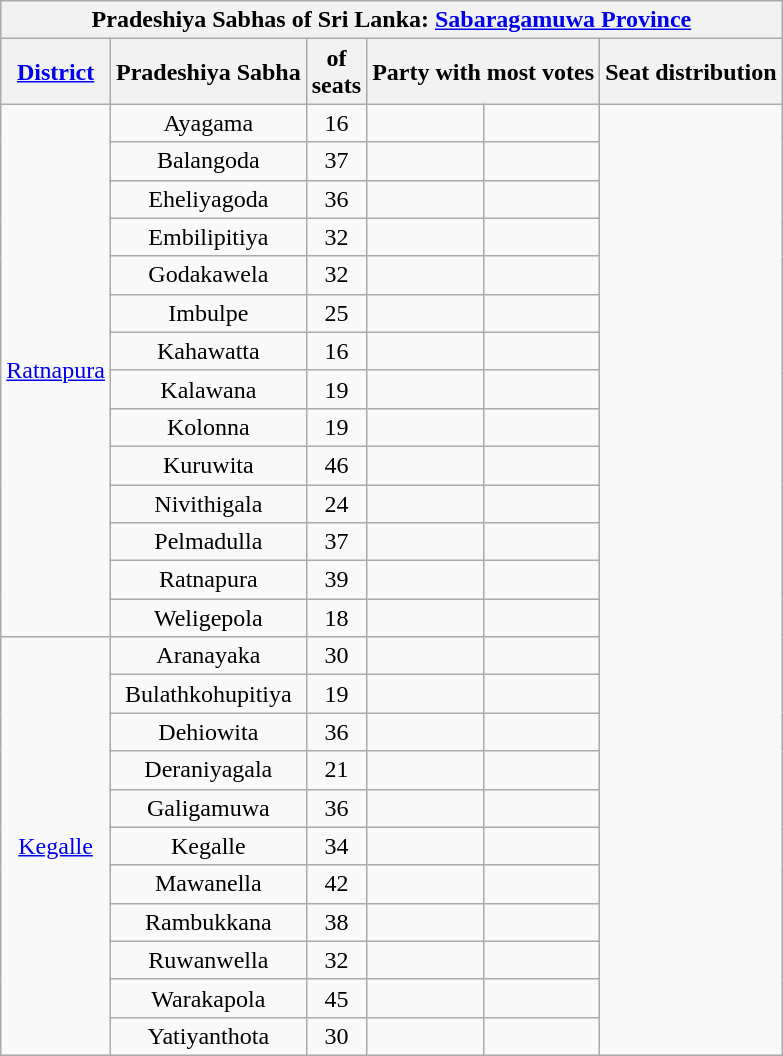<table class="wikitable sortable sticky-header-multi mw-collapsible mw-collapsed" style="font-size:100%; text-align:center">
<tr>
<th colspan=6>Pradeshiya Sabhas of Sri Lanka: <a href='#'>Sabaragamuwa Province</a></th>
</tr>
<tr>
<th><a href='#'>District</a></th>
<th>Pradeshiya Sabha</th>
<th> of<br>seats</th>
<th colspan=2>Party with most votes</th>
<th class="unsortable">Seat distribution</th>
</tr>
<tr>
<td rowspan=14><a href='#'>Ratnapura</a></td>
<td>Ayagama</td>
<td>16</td>
<td></td>
<td></td>
</tr>
<tr>
<td>Balangoda</td>
<td>37</td>
<td></td>
<td></td>
</tr>
<tr>
<td>Eheliyagoda</td>
<td>36</td>
<td></td>
<td></td>
</tr>
<tr>
<td>Embilipitiya</td>
<td>32</td>
<td></td>
<td></td>
</tr>
<tr>
<td>Godakawela</td>
<td>32</td>
<td></td>
<td></td>
</tr>
<tr>
<td>Imbulpe</td>
<td>25</td>
<td></td>
<td></td>
</tr>
<tr>
<td>Kahawatta</td>
<td>16</td>
<td></td>
<td></td>
</tr>
<tr>
<td>Kalawana</td>
<td>19</td>
<td></td>
<td></td>
</tr>
<tr>
<td>Kolonna</td>
<td>19</td>
<td></td>
<td></td>
</tr>
<tr>
<td>Kuruwita</td>
<td>46</td>
<td></td>
<td></td>
</tr>
<tr>
<td>Nivithigala</td>
<td>24</td>
<td></td>
<td></td>
</tr>
<tr>
<td>Pelmadulla</td>
<td>37</td>
<td></td>
<td></td>
</tr>
<tr>
<td>Ratnapura</td>
<td>39</td>
<td></td>
<td></td>
</tr>
<tr>
<td>Weligepola</td>
<td>18</td>
<td></td>
<td></td>
</tr>
<tr>
<td rowspan=11><a href='#'>Kegalle</a></td>
<td>Aranayaka</td>
<td>30</td>
<td></td>
<td></td>
</tr>
<tr>
<td>Bulathkohupitiya</td>
<td>19</td>
<td></td>
<td></td>
</tr>
<tr>
<td>Dehiowita</td>
<td>36</td>
<td></td>
<td></td>
</tr>
<tr>
<td>Deraniyagala</td>
<td>21</td>
<td></td>
<td></td>
</tr>
<tr>
<td>Galigamuwa</td>
<td>36</td>
<td></td>
<td></td>
</tr>
<tr>
<td>Kegalle</td>
<td>34</td>
<td></td>
<td></td>
</tr>
<tr>
<td>Mawanella</td>
<td>42</td>
<td></td>
<td></td>
</tr>
<tr>
<td>Rambukkana</td>
<td>38</td>
<td></td>
<td></td>
</tr>
<tr>
<td>Ruwanwella</td>
<td>32</td>
<td></td>
<td></td>
</tr>
<tr>
<td>Warakapola</td>
<td>45</td>
<td></td>
<td></td>
</tr>
<tr>
<td>Yatiyanthota</td>
<td>30</td>
<td></td>
<td></td>
</tr>
</table>
